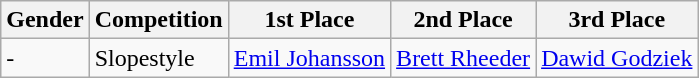<table class="wikitable">
<tr>
<th>Gender</th>
<th>Competition</th>
<th>1st Place</th>
<th>2nd Place</th>
<th>3rd Place</th>
</tr>
<tr>
<td>-</td>
<td>Slopestyle</td>
<td><a href='#'>Emil Johansson</a></td>
<td><a href='#'>Brett Rheeder</a></td>
<td><a href='#'>Dawid Godziek</a></td>
</tr>
</table>
